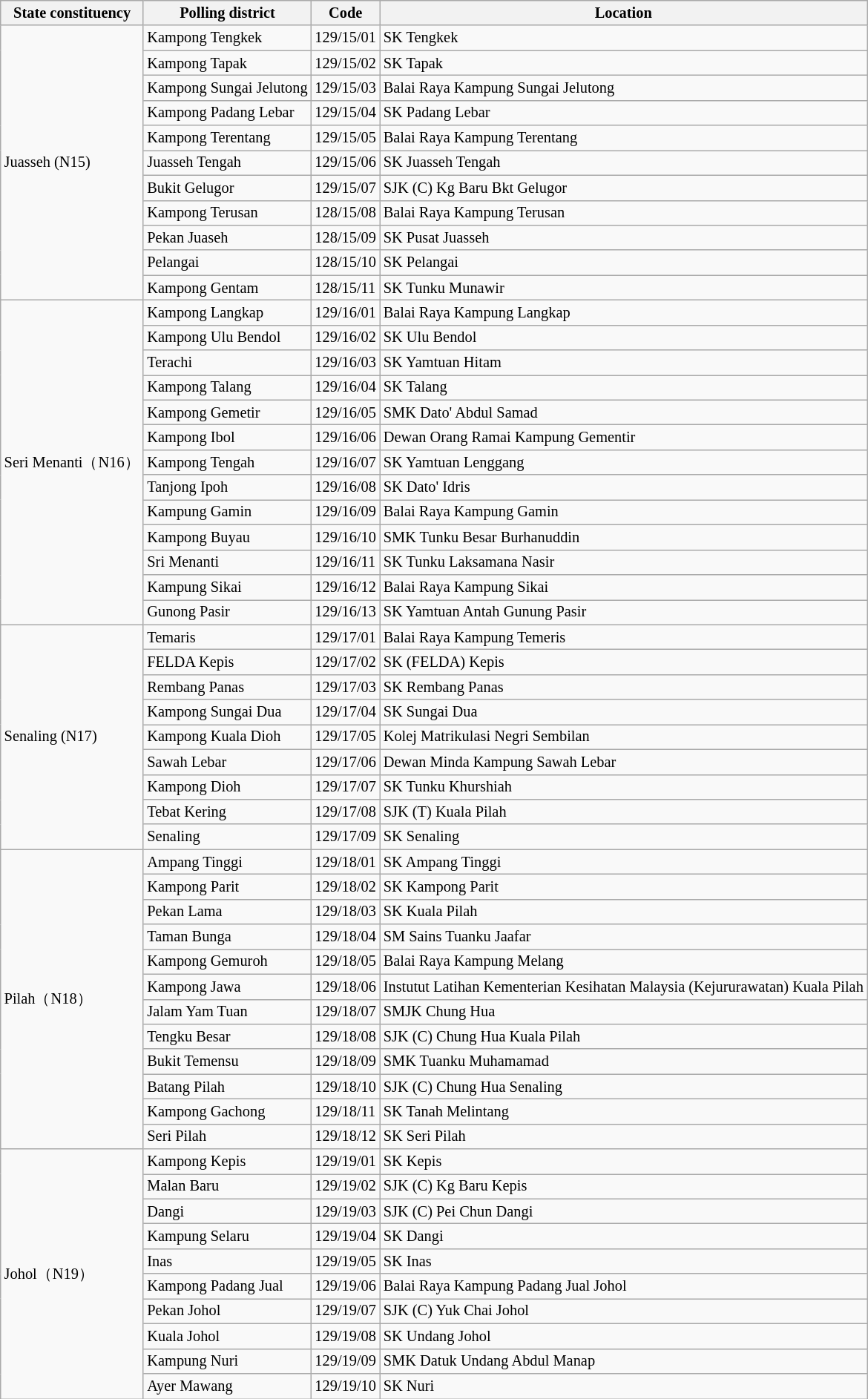<table class="wikitable sortable mw-collapsible" style="white-space:nowrap;font-size:85%">
<tr>
<th>State constituency</th>
<th>Polling district</th>
<th>Code</th>
<th>Location</th>
</tr>
<tr>
<td rowspan="11">Juasseh (N15)</td>
<td>Kampong Tengkek</td>
<td>129/15/01</td>
<td>SK Tengkek</td>
</tr>
<tr>
<td>Kampong Tapak</td>
<td>129/15/02</td>
<td>SK Tapak</td>
</tr>
<tr>
<td>Kampong Sungai Jelutong</td>
<td>129/15/03</td>
<td>Balai Raya Kampung Sungai Jelutong</td>
</tr>
<tr>
<td>Kampong Padang Lebar</td>
<td>129/15/04</td>
<td>SK Padang Lebar</td>
</tr>
<tr>
<td>Kampong Terentang</td>
<td>129/15/05</td>
<td>Balai Raya Kampung Terentang</td>
</tr>
<tr>
<td>Juasseh Tengah</td>
<td>129/15/06</td>
<td>SK Juasseh Tengah</td>
</tr>
<tr>
<td>Bukit Gelugor</td>
<td>129/15/07</td>
<td>SJK (C) Kg Baru Bkt Gelugor</td>
</tr>
<tr>
<td>Kampong Terusan</td>
<td>128/15/08</td>
<td>Balai Raya Kampung Terusan</td>
</tr>
<tr>
<td>Pekan Juaseh</td>
<td>128/15/09</td>
<td>SK Pusat Juasseh</td>
</tr>
<tr>
<td>Pelangai</td>
<td>128/15/10</td>
<td>SK Pelangai</td>
</tr>
<tr>
<td>Kampong Gentam</td>
<td>128/15/11</td>
<td>SK Tunku Munawir</td>
</tr>
<tr>
<td rowspan="13">Seri Menanti（N16）</td>
<td>Kampong Langkap</td>
<td>129/16/01</td>
<td>Balai Raya Kampung Langkap</td>
</tr>
<tr>
<td>Kampong Ulu Bendol</td>
<td>129/16/02</td>
<td>SK Ulu Bendol</td>
</tr>
<tr>
<td>Terachi</td>
<td>129/16/03</td>
<td>SK Yamtuan Hitam</td>
</tr>
<tr>
<td>Kampong Talang</td>
<td>129/16/04</td>
<td>SK Talang</td>
</tr>
<tr>
<td>Kampong Gemetir</td>
<td>129/16/05</td>
<td>SMK Dato' Abdul Samad</td>
</tr>
<tr>
<td>Kampong Ibol</td>
<td>129/16/06</td>
<td>Dewan Orang Ramai Kampung Gementir</td>
</tr>
<tr>
<td>Kampong Tengah</td>
<td>129/16/07</td>
<td>SK Yamtuan Lenggang</td>
</tr>
<tr>
<td>Tanjong Ipoh</td>
<td>129/16/08</td>
<td>SK Dato' Idris</td>
</tr>
<tr>
<td>Kampung Gamin</td>
<td>129/16/09</td>
<td>Balai Raya Kampung Gamin</td>
</tr>
<tr>
<td>Kampong Buyau</td>
<td>129/16/10</td>
<td>SMK Tunku Besar Burhanuddin</td>
</tr>
<tr>
<td>Sri Menanti</td>
<td>129/16/11</td>
<td>SK Tunku Laksamana Nasir</td>
</tr>
<tr>
<td>Kampung Sikai</td>
<td>129/16/12</td>
<td>Balai Raya Kampung Sikai</td>
</tr>
<tr>
<td>Gunong Pasir</td>
<td>129/16/13</td>
<td>SK Yamtuan Antah Gunung Pasir</td>
</tr>
<tr>
<td rowspan="9">Senaling (N17)</td>
<td>Temaris</td>
<td>129/17/01</td>
<td>Balai Raya Kampung Temeris</td>
</tr>
<tr>
<td>FELDA Kepis</td>
<td>129/17/02</td>
<td>SK (FELDA) Kepis</td>
</tr>
<tr>
<td>Rembang Panas</td>
<td>129/17/03</td>
<td>SK Rembang Panas</td>
</tr>
<tr>
<td>Kampong Sungai Dua</td>
<td>129/17/04</td>
<td>SK Sungai Dua</td>
</tr>
<tr>
<td>Kampong Kuala Dioh</td>
<td>129/17/05</td>
<td>Kolej Matrikulasi Negri Sembilan</td>
</tr>
<tr>
<td>Sawah Lebar</td>
<td>129/17/06</td>
<td>Dewan Minda Kampung Sawah Lebar</td>
</tr>
<tr>
<td>Kampong Dioh</td>
<td>129/17/07</td>
<td>SK Tunku Khurshiah</td>
</tr>
<tr>
<td>Tebat Kering</td>
<td>129/17/08</td>
<td>SJK (T) Kuala Pilah</td>
</tr>
<tr>
<td>Senaling</td>
<td>129/17/09</td>
<td>SK Senaling</td>
</tr>
<tr>
<td rowspan="12">Pilah（N18）</td>
<td>Ampang Tinggi</td>
<td>129/18/01</td>
<td>SK Ampang Tinggi</td>
</tr>
<tr>
<td>Kampong Parit</td>
<td>129/18/02</td>
<td>SK Kampong Parit</td>
</tr>
<tr>
<td>Pekan Lama</td>
<td>129/18/03</td>
<td>SK Kuala Pilah</td>
</tr>
<tr>
<td>Taman Bunga</td>
<td>129/18/04</td>
<td>SM Sains Tuanku Jaafar</td>
</tr>
<tr>
<td>Kampong Gemuroh</td>
<td>129/18/05</td>
<td>Balai Raya Kampung Melang</td>
</tr>
<tr>
<td>Kampong Jawa</td>
<td>129/18/06</td>
<td>Instutut Latihan Kementerian Kesihatan Malaysia (Kejururawatan) Kuala Pilah</td>
</tr>
<tr>
<td>Jalam Yam Tuan</td>
<td>129/18/07</td>
<td>SMJK Chung Hua</td>
</tr>
<tr>
<td>Tengku Besar</td>
<td>129/18/08</td>
<td>SJK (C) Chung Hua Kuala Pilah</td>
</tr>
<tr>
<td>Bukit Temensu</td>
<td>129/18/09</td>
<td>SMK Tuanku Muhamamad</td>
</tr>
<tr>
<td>Batang Pilah</td>
<td>129/18/10</td>
<td>SJK (C) Chung Hua Senaling</td>
</tr>
<tr>
<td>Kampong Gachong</td>
<td>129/18/11</td>
<td>SK Tanah Melintang</td>
</tr>
<tr>
<td>Seri Pilah</td>
<td>129/18/12</td>
<td>SK Seri Pilah</td>
</tr>
<tr>
<td rowspan="10">Johol（N19）</td>
<td>Kampong Kepis</td>
<td>129/19/01</td>
<td>SK Kepis</td>
</tr>
<tr>
<td>Malan Baru</td>
<td>129/19/02</td>
<td>SJK (C) Kg Baru Kepis</td>
</tr>
<tr>
<td>Dangi</td>
<td>129/19/03</td>
<td>SJK (C) Pei Chun Dangi</td>
</tr>
<tr>
<td>Kampung Selaru</td>
<td>129/19/04</td>
<td>SK Dangi</td>
</tr>
<tr>
<td>Inas</td>
<td>129/19/05</td>
<td>SK Inas</td>
</tr>
<tr>
<td>Kampong Padang Jual</td>
<td>129/19/06</td>
<td>Balai Raya Kampung Padang Jual Johol</td>
</tr>
<tr>
<td>Pekan Johol</td>
<td>129/19/07</td>
<td>SJK (C) Yuk Chai Johol</td>
</tr>
<tr>
<td>Kuala Johol</td>
<td>129/19/08</td>
<td>SK Undang Johol</td>
</tr>
<tr>
<td>Kampung Nuri</td>
<td>129/19/09</td>
<td>SMK Datuk Undang Abdul Manap</td>
</tr>
<tr>
<td>Ayer Mawang</td>
<td>129/19/10</td>
<td>SK Nuri</td>
</tr>
</table>
